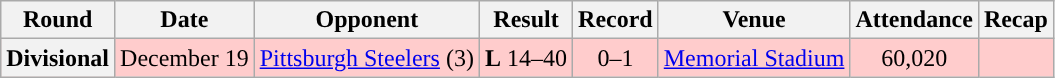<table class="wikitable" style="text-align:center">
<tr>
<th>Round</th>
<th>Date</th>
<th>Opponent</th>
<th>Result</th>
<th>Record</th>
<th>Venue</th>
<th>Attendance</th>
<th>Recap</th>
</tr>
<tr style="background:#fcc">
<th>Divisional</th>
<td>December 19</td>
<td><a href='#'>Pittsburgh Steelers</a> (3)</td>
<td><strong>L</strong> 14–40</td>
<td>0–1</td>
<td><a href='#'>Memorial Stadium</a></td>
<td>60,020</td>
<td></td>
</tr>
</table>
